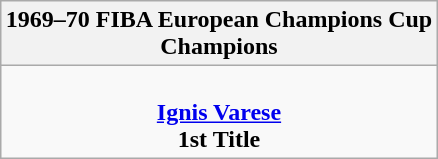<table class=wikitable style="text-align:center; margin:auto">
<tr>
<th>1969–70 FIBA European Champions Cup<br>Champions</th>
</tr>
<tr>
<td> <br> <strong><a href='#'>Ignis Varese</a></strong> <br> <strong>1st Title</strong></td>
</tr>
</table>
